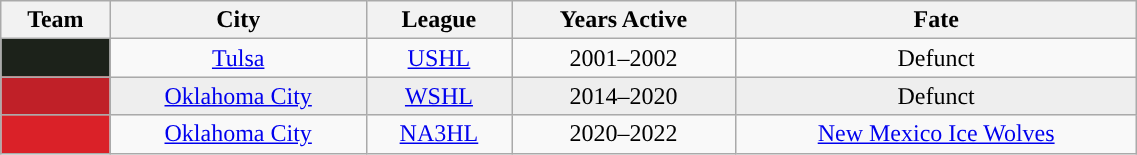<table class="wikitable sortable" width="60%">
<tr>
<th>Team</th>
<th>City</th>
<th>League</th>
<th>Years Active</th>
<th>Fate</th>
</tr>
<tr align=center>
<td style="color:white; background:#1c221a; "><strong><a href='#'></a></strong></td>
<td><a href='#'>Tulsa</a></td>
<td><a href='#'>USHL</a></td>
<td>2001–2002</td>
<td>Defunct</td>
</tr>
<tr align=center bgcolor=eeeeee>
<td style="color:white; background:#c02028; "><strong><a href='#'></a></strong></td>
<td><a href='#'>Oklahoma City</a></td>
<td><a href='#'>WSHL</a></td>
<td>2014–2020</td>
<td>Defunct</td>
</tr>
<tr align=center>
<td style="color:white; background:#da2128; "><strong><a href='#'></a></strong></td>
<td><a href='#'>Oklahoma City</a></td>
<td><a href='#'>NA3HL</a></td>
<td>2020–2022</td>
<td><a href='#'>New Mexico Ice Wolves</a></td>
</tr>
</table>
